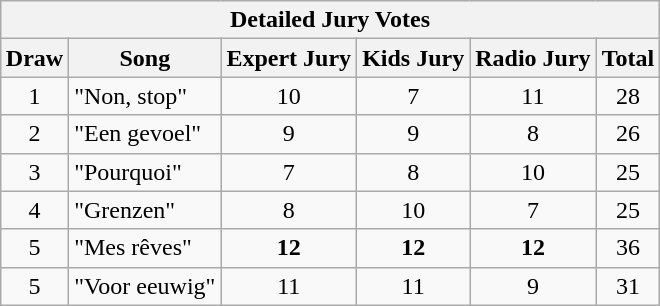<table class="wikitable collapsible collapsed" style="margin: 1em auto 1em auto; text-align:center;">
<tr>
<th colspan="6">Detailed Jury Votes</th>
</tr>
<tr>
<th>Draw</th>
<th>Song</th>
<th>Expert Jury</th>
<th>Kids Jury</th>
<th>Radio Jury</th>
<th>Total</th>
</tr>
<tr>
<td>1</td>
<td align="left">"Non, stop"</td>
<td>10</td>
<td>7</td>
<td>11</td>
<td>28</td>
</tr>
<tr>
<td>2</td>
<td align="left">"Een gevoel"</td>
<td>9</td>
<td>9</td>
<td>8</td>
<td>26</td>
</tr>
<tr>
<td>3</td>
<td align="left">"Pourquoi"</td>
<td>7</td>
<td>8</td>
<td>10</td>
<td>25</td>
</tr>
<tr>
<td>4</td>
<td align="left">"Grenzen"</td>
<td>8</td>
<td>10</td>
<td>7</td>
<td>25</td>
</tr>
<tr>
<td>5</td>
<td align="left">"Mes rêves"</td>
<td><strong>12</strong></td>
<td><strong>12</strong></td>
<td><strong>12</strong></td>
<td>36</td>
</tr>
<tr>
<td>5</td>
<td align="left">"Voor eeuwig"</td>
<td>11</td>
<td>11</td>
<td>9</td>
<td>31</td>
</tr>
</table>
